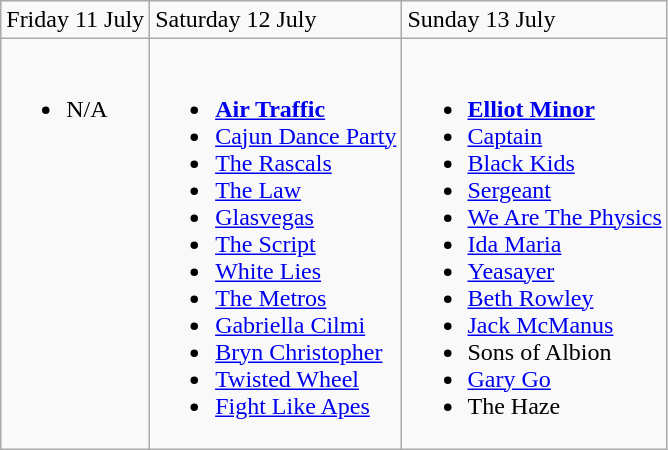<table class="wikitable">
<tr>
<td>Friday 11 July</td>
<td>Saturday 12 July</td>
<td>Sunday 13 July</td>
</tr>
<tr valign="top">
<td><br><ul><li>N/A</li></ul></td>
<td><br><ul><li><strong><a href='#'>Air Traffic</a></strong></li><li><a href='#'>Cajun Dance Party</a></li><li><a href='#'>The Rascals</a></li><li><a href='#'>The Law</a></li><li><a href='#'>Glasvegas</a></li><li><a href='#'>The Script</a></li><li><a href='#'>White Lies</a></li><li><a href='#'>The Metros</a></li><li><a href='#'>Gabriella Cilmi</a></li><li><a href='#'>Bryn Christopher</a></li><li><a href='#'>Twisted Wheel</a></li><li><a href='#'>Fight Like Apes</a></li></ul></td>
<td><br><ul><li><strong><a href='#'>Elliot Minor</a></strong></li><li><a href='#'>Captain</a></li><li><a href='#'>Black Kids</a></li><li><a href='#'>Sergeant</a></li><li><a href='#'>We Are The Physics</a></li><li><a href='#'>Ida Maria</a></li><li><a href='#'>Yeasayer</a></li><li><a href='#'>Beth Rowley</a></li><li><a href='#'>Jack McManus</a></li><li>Sons of Albion</li><li><a href='#'>Gary Go</a></li><li>The Haze</li></ul></td>
</tr>
</table>
